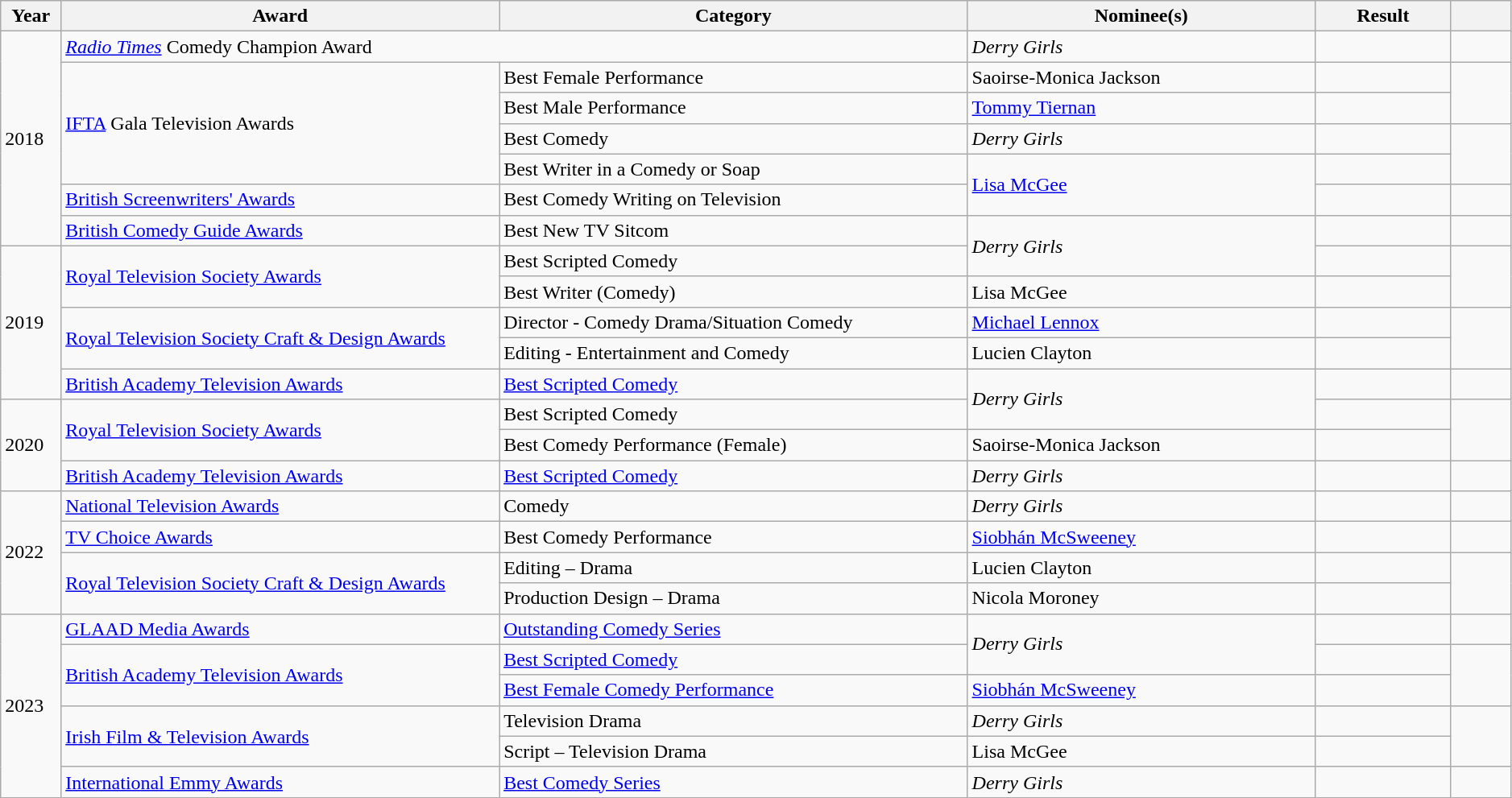<table class="wikitable sortable plainrowheaders" style="width:99%;">
<tr>
<th width="4%">Year</th>
<th width="29%">Award</th>
<th width="31%">Category</th>
<th width="23%">Nominee(s)</th>
<th width="9%">Result</th>
<th scope="col" class="unsortable" width="4%"></th>
</tr>
<tr>
<td rowspan="7">2018</td>
<td colspan="2"><em><a href='#'>Radio Times</a></em> Comedy Champion Award</td>
<td><em>Derry Girls</em></td>
<td></td>
<td></td>
</tr>
<tr>
<td rowspan="4"><a href='#'>IFTA</a> Gala Television Awards</td>
<td>Best Female Performance</td>
<td>Saoirse-Monica Jackson</td>
<td></td>
<td rowspan="2"></td>
</tr>
<tr>
<td>Best Male Performance</td>
<td><a href='#'>Tommy Tiernan</a></td>
<td></td>
</tr>
<tr>
<td>Best Comedy</td>
<td><em>Derry Girls</em></td>
<td></td>
<td rowspan=2></td>
</tr>
<tr>
<td>Best Writer in a Comedy or Soap</td>
<td rowspan=2><a href='#'>Lisa McGee</a></td>
<td></td>
</tr>
<tr>
<td><a href='#'>British Screenwriters' Awards</a></td>
<td>Best Comedy Writing on Television</td>
<td></td>
<td></td>
</tr>
<tr>
<td><a href='#'>British Comedy Guide Awards</a></td>
<td>Best New TV Sitcom</td>
<td rowspan="2"><em>Derry Girls</em></td>
<td></td>
<td></td>
</tr>
<tr>
<td rowspan="5">2019</td>
<td rowspan="2"><a href='#'>Royal Television Society Awards</a></td>
<td>Best Scripted Comedy</td>
<td></td>
<td rowspan="2"></td>
</tr>
<tr>
<td>Best Writer (Comedy)</td>
<td>Lisa McGee</td>
<td></td>
</tr>
<tr>
<td rowspan="2"><a href='#'>Royal Television Society Craft & Design Awards</a></td>
<td>Director - Comedy Drama/Situation Comedy</td>
<td><a href='#'>Michael Lennox</a></td>
<td></td>
<td rowspan="2"></td>
</tr>
<tr>
<td>Editing - Entertainment and Comedy</td>
<td>Lucien Clayton</td>
<td></td>
</tr>
<tr>
<td><a href='#'>British Academy Television Awards</a></td>
<td><a href='#'>Best Scripted Comedy</a></td>
<td rowspan="2"><em>Derry Girls</em></td>
<td></td>
<td></td>
</tr>
<tr>
<td rowspan="3">2020</td>
<td rowspan="2"><a href='#'>Royal Television Society Awards</a></td>
<td>Best Scripted Comedy</td>
<td></td>
<td rowspan="2"></td>
</tr>
<tr>
<td>Best Comedy Performance (Female)</td>
<td>Saoirse-Monica Jackson</td>
<td></td>
</tr>
<tr>
<td><a href='#'>British Academy Television Awards</a></td>
<td><a href='#'>Best Scripted Comedy</a></td>
<td><em>Derry Girls</em></td>
<td></td>
<td></td>
</tr>
<tr>
<td rowspan="4">2022</td>
<td><a href='#'>National Television Awards</a></td>
<td>Comedy</td>
<td><em>Derry Girls</em></td>
<td></td>
<td></td>
</tr>
<tr>
<td><a href='#'>TV Choice Awards</a></td>
<td>Best Comedy Performance</td>
<td><a href='#'>Siobhán McSweeney</a></td>
<td></td>
<td></td>
</tr>
<tr>
<td rowspan="2"><a href='#'>Royal Television Society Craft & Design Awards</a></td>
<td>Editing – Drama</td>
<td>Lucien Clayton</td>
<td></td>
<td rowspan="2"></td>
</tr>
<tr>
<td>Production Design – Drama</td>
<td>Nicola Moroney</td>
<td></td>
</tr>
<tr>
<td rowspan="6">2023</td>
<td><a href='#'>GLAAD Media Awards</a></td>
<td><a href='#'>Outstanding Comedy Series</a></td>
<td rowspan="2"><em>Derry Girls</em></td>
<td></td>
<td style="text-align:center;"></td>
</tr>
<tr>
<td rowspan="2"><a href='#'>British Academy Television Awards</a></td>
<td><a href='#'>Best Scripted Comedy</a></td>
<td></td>
<td rowspan="2"></td>
</tr>
<tr>
<td><a href='#'>Best Female Comedy Performance</a></td>
<td><a href='#'>Siobhán McSweeney</a></td>
<td></td>
</tr>
<tr>
<td rowspan="2"><a href='#'>Irish Film & Television Awards</a></td>
<td>Television Drama</td>
<td><em>Derry Girls</em></td>
<td></td>
<td rowspan="2"></td>
</tr>
<tr>
<td>Script – Television Drama</td>
<td>Lisa McGee</td>
<td></td>
</tr>
<tr>
<td><a href='#'>International Emmy Awards</a></td>
<td><a href='#'>Best Comedy Series</a></td>
<td><em>Derry Girls</em></td>
<td></td>
<td></td>
</tr>
</table>
